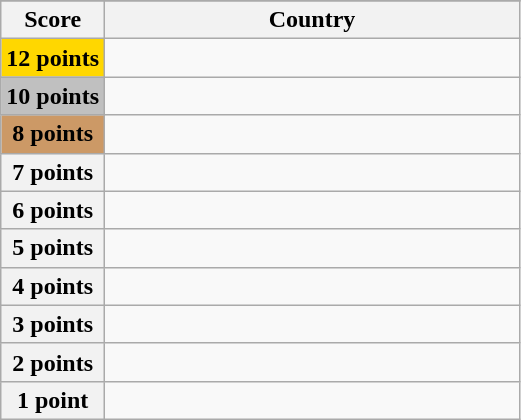<table class="wikitable">
<tr>
</tr>
<tr>
<th scope="col" width="20%">Score</th>
<th scope="col">Country</th>
</tr>
<tr>
<th scope="row" style="background:gold">12 points</th>
<td></td>
</tr>
<tr>
<th scope="row" style="background:silver">10 points</th>
<td></td>
</tr>
<tr>
<th scope="row" style="background:#CC9966">8 points</th>
<td></td>
</tr>
<tr>
<th scope="row">7 points</th>
<td></td>
</tr>
<tr>
<th scope="row">6 points</th>
<td></td>
</tr>
<tr>
<th scope="row">5 points</th>
<td></td>
</tr>
<tr>
<th scope="row">4 points</th>
<td></td>
</tr>
<tr>
<th scope="row">3 points</th>
<td></td>
</tr>
<tr>
<th scope="row">2 points</th>
<td></td>
</tr>
<tr>
<th scope="row">1 point</th>
<td></td>
</tr>
</table>
